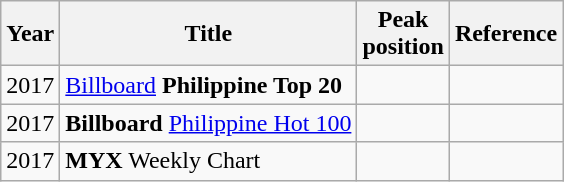<table class="wikitable">
<tr>
<th>Year</th>
<th>Title</th>
<th>Peak<br>position</th>
<th>Reference</th>
</tr>
<tr>
<td>2017</td>
<td><a href='#'>Billboard</a> <strong>Philippine Top 20</strong></td>
<td></td>
<td></td>
</tr>
<tr>
<td>2017</td>
<td><strong>Billboard</strong> <a href='#'>Philippine Hot 100</a></td>
<td></td>
<td></td>
</tr>
<tr>
<td>2017</td>
<td><strong>MYX</strong> Weekly Chart</td>
<td></td>
<td></td>
</tr>
</table>
